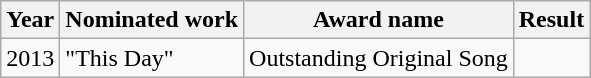<table class="wikitable">
<tr>
<th>Year</th>
<th>Nominated work</th>
<th>Award name</th>
<th>Result</th>
</tr>
<tr>
<td>2013</td>
<td>"This Day"</td>
<td>Outstanding Original Song </td>
<td></td>
</tr>
</table>
